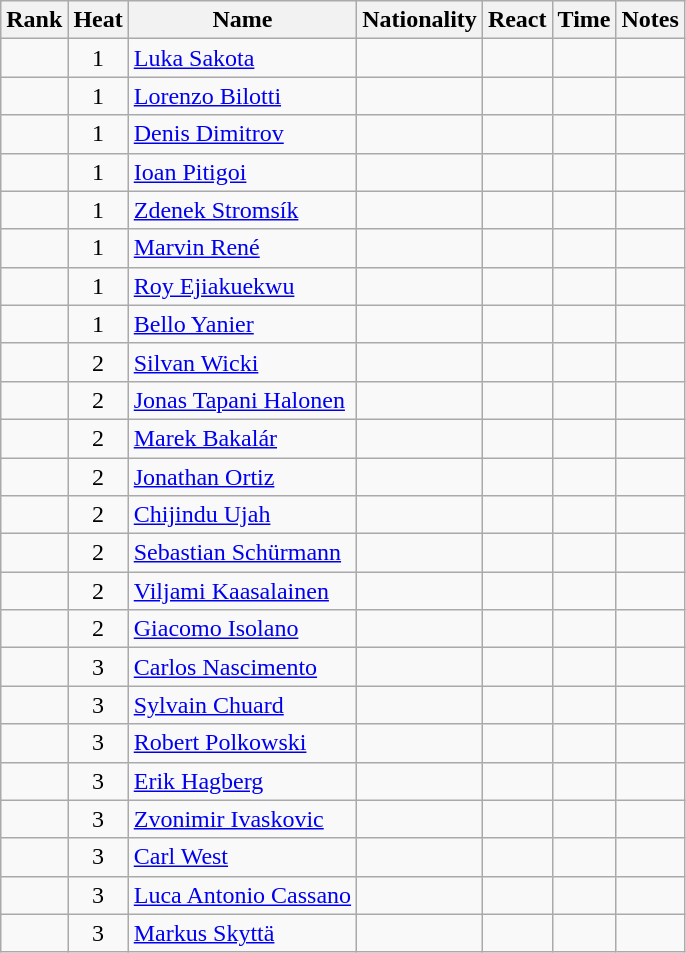<table class="wikitable sortable" style="text-align:center">
<tr>
<th>Rank</th>
<th>Heat</th>
<th>Name</th>
<th>Nationality</th>
<th>React</th>
<th>Time</th>
<th>Notes</th>
</tr>
<tr>
<td></td>
<td>1</td>
<td align=left><a href='#'>Luka Sakota</a></td>
<td align=left></td>
<td></td>
<td></td>
<td></td>
</tr>
<tr>
<td></td>
<td>1</td>
<td align=left><a href='#'>Lorenzo Bilotti</a></td>
<td align=left></td>
<td></td>
<td></td>
<td></td>
</tr>
<tr>
<td></td>
<td>1</td>
<td align=left><a href='#'>Denis Dimitrov</a></td>
<td align=left></td>
<td></td>
<td></td>
<td></td>
</tr>
<tr>
<td></td>
<td>1</td>
<td align=left><a href='#'>Ioan Pitigoi</a></td>
<td align=left></td>
<td></td>
<td></td>
<td></td>
</tr>
<tr>
<td></td>
<td>1</td>
<td align=left><a href='#'>Zdenek Stromsík</a></td>
<td align=left></td>
<td></td>
<td></td>
<td></td>
</tr>
<tr>
<td></td>
<td>1</td>
<td align=left><a href='#'>Marvin René</a></td>
<td align=left></td>
<td></td>
<td></td>
<td></td>
</tr>
<tr>
<td></td>
<td>1</td>
<td align=left><a href='#'>Roy Ejiakuekwu</a></td>
<td align=left></td>
<td></td>
<td></td>
<td></td>
</tr>
<tr>
<td></td>
<td>1</td>
<td align=left><a href='#'>Bello Yanier</a></td>
<td align=left></td>
<td></td>
<td></td>
<td></td>
</tr>
<tr>
<td></td>
<td>2</td>
<td align=left><a href='#'>Silvan Wicki</a></td>
<td align=left></td>
<td></td>
<td></td>
<td></td>
</tr>
<tr>
<td></td>
<td>2</td>
<td align=left><a href='#'>Jonas Tapani Halonen</a></td>
<td align=left></td>
<td></td>
<td></td>
<td></td>
</tr>
<tr>
<td></td>
<td>2</td>
<td align=left><a href='#'>Marek Bakalár</a></td>
<td align=left></td>
<td></td>
<td></td>
<td></td>
</tr>
<tr>
<td></td>
<td>2</td>
<td align=left><a href='#'>Jonathan Ortiz</a></td>
<td align=left></td>
<td></td>
<td></td>
<td></td>
</tr>
<tr>
<td></td>
<td>2</td>
<td align=left><a href='#'>Chijindu Ujah</a></td>
<td align=left></td>
<td></td>
<td></td>
<td></td>
</tr>
<tr>
<td></td>
<td>2</td>
<td align=left><a href='#'>Sebastian Schürmann</a></td>
<td align=left></td>
<td></td>
<td></td>
<td></td>
</tr>
<tr>
<td></td>
<td>2</td>
<td align=left><a href='#'>Viljami Kaasalainen</a></td>
<td align=left></td>
<td></td>
<td></td>
<td></td>
</tr>
<tr>
<td></td>
<td>2</td>
<td align=left><a href='#'>Giacomo Isolano</a></td>
<td align=left></td>
<td></td>
<td></td>
<td></td>
</tr>
<tr>
<td></td>
<td>3</td>
<td align=left><a href='#'>Carlos Nascimento</a></td>
<td align=left></td>
<td></td>
<td></td>
<td></td>
</tr>
<tr>
<td></td>
<td>3</td>
<td align=left><a href='#'>Sylvain Chuard</a></td>
<td align=left></td>
<td></td>
<td></td>
<td></td>
</tr>
<tr>
<td></td>
<td>3</td>
<td align=left><a href='#'>Robert Polkowski</a></td>
<td align=left></td>
<td></td>
<td></td>
<td></td>
</tr>
<tr>
<td></td>
<td>3</td>
<td align=left><a href='#'>Erik Hagberg</a></td>
<td align=left></td>
<td></td>
<td></td>
<td></td>
</tr>
<tr>
<td></td>
<td>3</td>
<td align=left><a href='#'>Zvonimir Ivaskovic</a></td>
<td align=left></td>
<td></td>
<td></td>
<td></td>
</tr>
<tr>
<td></td>
<td>3</td>
<td align=left><a href='#'>Carl West</a></td>
<td align=left></td>
<td></td>
<td></td>
<td></td>
</tr>
<tr>
<td></td>
<td>3</td>
<td align=left><a href='#'>Luca Antonio Cassano</a></td>
<td align=left></td>
<td></td>
<td></td>
<td></td>
</tr>
<tr>
<td></td>
<td>3</td>
<td align=left><a href='#'>Markus Skyttä</a></td>
<td align=left></td>
<td></td>
<td></td>
<td></td>
</tr>
</table>
